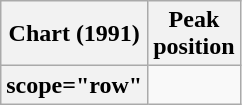<table class="wikitable sortable plainrowheaders">
<tr>
<th scope="col">Chart (1991)</th>
<th scope="col">Peak<br>position</th>
</tr>
<tr>
<th>scope="row" </th>
</tr>
</table>
